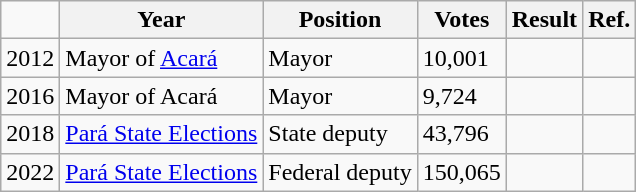<table class="wikitable">
<tr>
<td></td>
<th>Year</th>
<th>Position</th>
<th>Votes</th>
<th>Result</th>
<th>Ref.</th>
</tr>
<tr>
<td>2012</td>
<td>Mayor of <a href='#'>Acará</a></td>
<td>Mayor</td>
<td>10,001</td>
<td></td>
<td></td>
</tr>
<tr>
<td>2016</td>
<td>Mayor of Acará</td>
<td>Mayor</td>
<td>9,724</td>
<td></td>
<td></td>
</tr>
<tr>
<td>2018</td>
<td><a href='#'>Pará State Elections</a></td>
<td>State deputy</td>
<td>43,796</td>
<td></td>
<td></td>
</tr>
<tr>
<td>2022</td>
<td><a href='#'>Pará State Elections</a></td>
<td>Federal deputy</td>
<td>150,065</td>
<td></td>
<td></td>
</tr>
</table>
